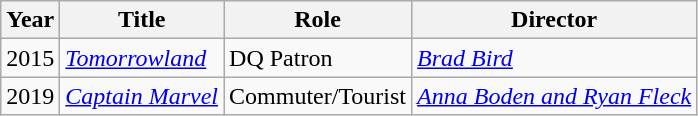<table class="wikitable">
<tr>
<th>Year</th>
<th>Title</th>
<th>Role</th>
<th>Director</th>
</tr>
<tr>
<td>2015</td>
<td><em><a href='#'>Tomorrowland</a></em></td>
<td>DQ Patron</td>
<td><em><a href='#'>Brad Bird</a></em></td>
</tr>
<tr>
<td>2019</td>
<td><em><a href='#'>Captain Marvel</a></em></td>
<td>Commuter/Tourist</td>
<td><em><a href='#'>Anna Boden and Ryan Fleck</a></em></td>
</tr>
</table>
